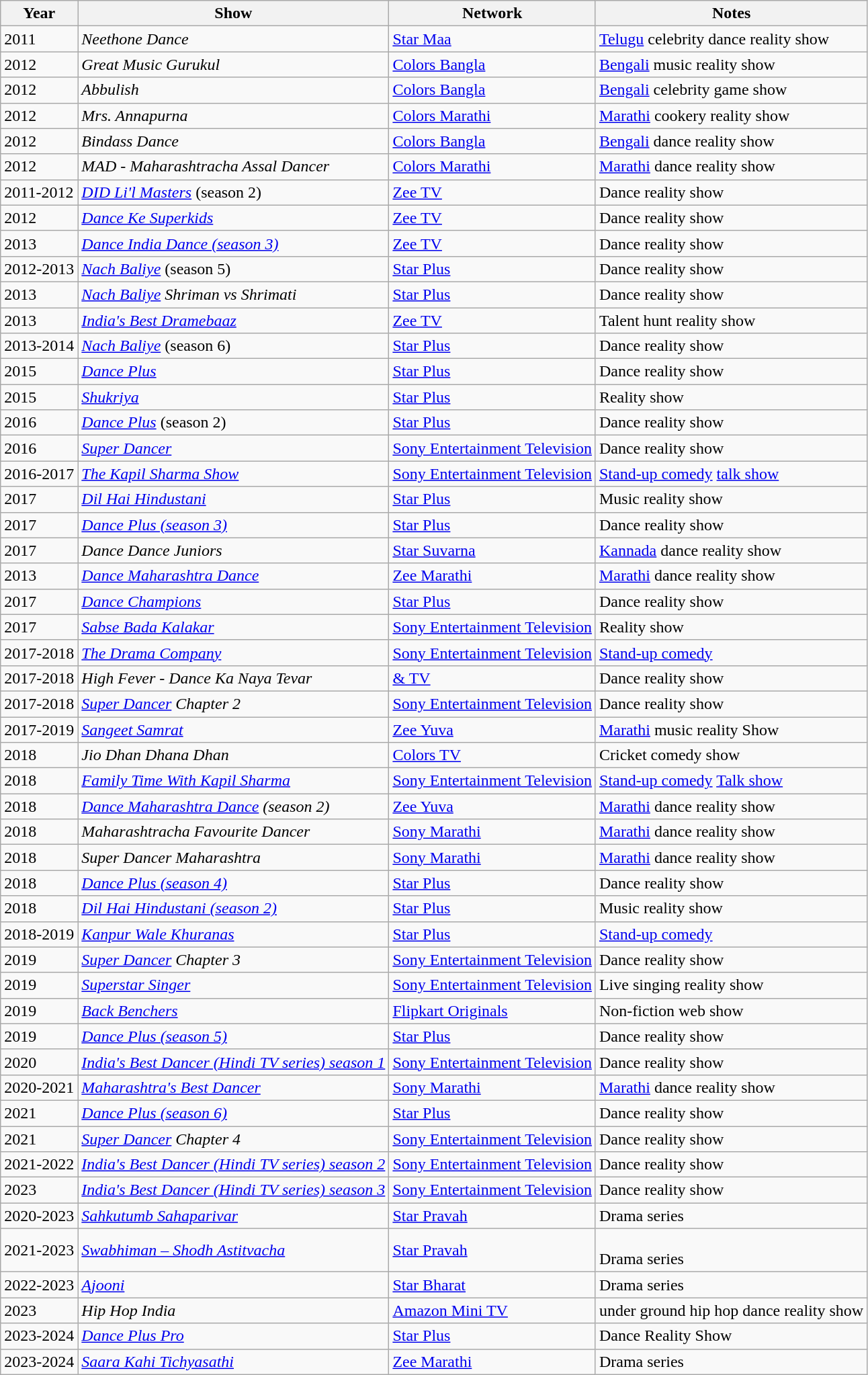<table class="wikitable sortable">
<tr>
<th>Year</th>
<th>Show</th>
<th>Network</th>
<th>Notes</th>
</tr>
<tr>
<td>2011</td>
<td><em>Neethone Dance</em></td>
<td><a href='#'>Star Maa</a></td>
<td><a href='#'>Telugu</a> celebrity dance reality show</td>
</tr>
<tr>
<td>2012</td>
<td><em>Great Music Gurukul</em></td>
<td><a href='#'>Colors Bangla</a></td>
<td><a href='#'>Bengali</a> music reality show</td>
</tr>
<tr>
<td>2012</td>
<td><em>Abbulish</em></td>
<td><a href='#'>Colors Bangla</a></td>
<td><a href='#'>Bengali</a> celebrity game show</td>
</tr>
<tr>
<td>2012</td>
<td><em>Mrs. Annapurna</em></td>
<td><a href='#'>Colors Marathi</a></td>
<td><a href='#'>Marathi</a> cookery reality show</td>
</tr>
<tr>
<td>2012</td>
<td><em>Bindass Dance</em></td>
<td><a href='#'>Colors Bangla</a></td>
<td><a href='#'>Bengali</a> dance reality show</td>
</tr>
<tr>
<td>2012</td>
<td><em>MAD - Maharashtracha Assal Dancer</em></td>
<td><a href='#'>Colors Marathi</a></td>
<td><a href='#'>Marathi</a> dance reality show</td>
</tr>
<tr>
<td>2011-2012</td>
<td><em><a href='#'>DID Li'l Masters</a></em> (season 2)</td>
<td><a href='#'>Zee TV</a></td>
<td>Dance reality show</td>
</tr>
<tr>
<td>2012</td>
<td><em><a href='#'>Dance Ke Superkids</a></em></td>
<td><a href='#'>Zee TV</a></td>
<td>Dance reality show</td>
</tr>
<tr>
<td>2013</td>
<td><em><a href='#'>Dance India Dance (season 3)</a></em></td>
<td><a href='#'>Zee TV</a></td>
<td>Dance reality show</td>
</tr>
<tr>
<td>2012-2013</td>
<td><em><a href='#'>Nach Baliye</a></em> (season 5)</td>
<td><a href='#'>Star Plus</a></td>
<td>Dance reality show</td>
</tr>
<tr>
<td>2013</td>
<td><em><a href='#'>Nach Baliye</a> Shriman vs Shrimati</em></td>
<td><a href='#'>Star Plus</a></td>
<td>Dance reality show</td>
</tr>
<tr>
<td>2013</td>
<td><em><a href='#'>India's Best Dramebaaz</a></em></td>
<td><a href='#'>Zee TV</a></td>
<td>Talent hunt reality show</td>
</tr>
<tr>
<td>2013-2014</td>
<td><em><a href='#'>Nach Baliye</a></em> (season 6)</td>
<td><a href='#'>Star Plus</a></td>
<td>Dance reality show</td>
</tr>
<tr>
<td>2015</td>
<td><em><a href='#'>Dance Plus</a></em></td>
<td><a href='#'>Star Plus</a></td>
<td>Dance reality show</td>
</tr>
<tr>
<td>2015</td>
<td><em><a href='#'>Shukriya</a></em></td>
<td><a href='#'>Star Plus</a></td>
<td>Reality show</td>
</tr>
<tr>
<td>2016</td>
<td><em><a href='#'>Dance Plus</a></em> (season 2)</td>
<td><a href='#'>Star Plus</a></td>
<td>Dance reality show</td>
</tr>
<tr>
<td>2016</td>
<td><em><a href='#'>Super Dancer</a></em></td>
<td><a href='#'>Sony Entertainment Television</a></td>
<td>Dance reality show</td>
</tr>
<tr>
<td>2016-2017</td>
<td><em><a href='#'>The Kapil Sharma Show</a></em></td>
<td><a href='#'>Sony Entertainment Television</a></td>
<td><a href='#'>Stand-up comedy</a> <a href='#'>talk show</a></td>
</tr>
<tr>
<td>2017</td>
<td><em><a href='#'>Dil Hai Hindustani</a></em></td>
<td><a href='#'>Star Plus</a></td>
<td>Music reality show</td>
</tr>
<tr>
<td>2017</td>
<td><em><a href='#'>Dance Plus (season 3)</a></em></td>
<td><a href='#'>Star Plus</a></td>
<td>Dance reality show</td>
</tr>
<tr>
<td>2017</td>
<td><em>Dance Dance Juniors</em></td>
<td><a href='#'>Star Suvarna</a></td>
<td><a href='#'>Kannada</a> dance reality show</td>
</tr>
<tr>
<td>2013</td>
<td><em><a href='#'>Dance Maharashtra Dance</a></em></td>
<td><a href='#'>Zee Marathi</a></td>
<td><a href='#'>Marathi</a> dance reality show</td>
</tr>
<tr>
<td>2017</td>
<td><em><a href='#'>Dance Champions</a></em></td>
<td><a href='#'>Star Plus</a></td>
<td>Dance reality show</td>
</tr>
<tr>
<td>2017</td>
<td><em><a href='#'>Sabse Bada Kalakar</a></em></td>
<td><a href='#'>Sony Entertainment Television</a></td>
<td>Reality show</td>
</tr>
<tr>
<td>2017-2018</td>
<td><em><a href='#'>The Drama Company</a></em></td>
<td><a href='#'>Sony Entertainment Television</a></td>
<td><a href='#'>Stand-up comedy</a></td>
</tr>
<tr>
<td>2017-2018</td>
<td><em>High Fever - Dance Ka Naya Tevar</em></td>
<td><a href='#'>& TV</a></td>
<td>Dance reality show</td>
</tr>
<tr>
<td>2017-2018</td>
<td><em><a href='#'>Super Dancer</a> Chapter 2</em></td>
<td><a href='#'>Sony Entertainment Television</a></td>
<td>Dance reality show</td>
</tr>
<tr>
<td>2017-2019</td>
<td><em><a href='#'>Sangeet Samrat</a></em></td>
<td><a href='#'>Zee Yuva</a></td>
<td><a href='#'>Marathi</a> music reality Show</td>
</tr>
<tr>
<td>2018</td>
<td><em>Jio Dhan Dhana Dhan</em></td>
<td><a href='#'>Colors TV</a></td>
<td>Cricket comedy show</td>
</tr>
<tr>
<td>2018</td>
<td><em><a href='#'>Family Time With Kapil Sharma</a></em></td>
<td><a href='#'>Sony Entertainment Television</a></td>
<td><a href='#'>Stand-up comedy</a> <a href='#'>Talk show</a></td>
</tr>
<tr>
<td>2018</td>
<td><em><a href='#'>Dance Maharashtra Dance</a> (season 2)</em></td>
<td><a href='#'>Zee Yuva</a></td>
<td><a href='#'>Marathi</a> dance reality show</td>
</tr>
<tr>
<td>2018</td>
<td><em>Maharashtracha Favourite Dancer</em></td>
<td><a href='#'>Sony Marathi</a></td>
<td><a href='#'>Marathi</a> dance reality show</td>
</tr>
<tr>
<td>2018</td>
<td><em>Super Dancer Maharashtra</em></td>
<td><a href='#'>Sony Marathi</a></td>
<td><a href='#'>Marathi</a> dance reality show</td>
</tr>
<tr>
<td>2018</td>
<td><em><a href='#'>Dance Plus (season 4)</a></em></td>
<td><a href='#'>Star Plus</a></td>
<td>Dance reality show</td>
</tr>
<tr>
<td>2018</td>
<td><em><a href='#'>Dil Hai Hindustani (season 2)</a></em></td>
<td><a href='#'>Star Plus</a></td>
<td>Music reality show</td>
</tr>
<tr>
<td>2018-2019</td>
<td><em><a href='#'>Kanpur Wale Khuranas</a></em></td>
<td><a href='#'>Star Plus</a></td>
<td><a href='#'>Stand-up comedy</a></td>
</tr>
<tr>
<td>2019</td>
<td><em><a href='#'>Super Dancer</a> Chapter 3</em></td>
<td><a href='#'>Sony Entertainment Television</a></td>
<td>Dance reality show</td>
</tr>
<tr>
<td>2019</td>
<td><em><a href='#'>Superstar Singer</a></em></td>
<td><a href='#'>Sony Entertainment Television</a></td>
<td>Live singing reality show</td>
</tr>
<tr>
<td>2019</td>
<td><em><a href='#'>Back Benchers</a></em></td>
<td><a href='#'>Flipkart Originals</a></td>
<td>Non-fiction web show</td>
</tr>
<tr>
<td>2019</td>
<td><em><a href='#'>Dance Plus (season 5)</a></em></td>
<td><a href='#'>Star Plus</a></td>
<td>Dance reality show</td>
</tr>
<tr>
<td>2020</td>
<td><em><a href='#'>India's Best Dancer (Hindi TV series) season 1</a></em></td>
<td><a href='#'>Sony Entertainment Television</a></td>
<td>Dance reality show</td>
</tr>
<tr>
<td>2020-2021</td>
<td><em><a href='#'>Maharashtra's Best Dancer</a></em></td>
<td><a href='#'>Sony Marathi</a></td>
<td><a href='#'>Marathi</a> dance reality show</td>
</tr>
<tr>
<td>2021</td>
<td><em><a href='#'>Dance Plus (season 6)</a></em></td>
<td><a href='#'>Star Plus</a></td>
<td>Dance reality show</td>
</tr>
<tr>
<td>2021</td>
<td><em><a href='#'>Super Dancer</a> Chapter 4</em></td>
<td><a href='#'>Sony Entertainment Television</a></td>
<td>Dance reality show</td>
</tr>
<tr>
<td>2021-2022</td>
<td><em><a href='#'>India's Best Dancer (Hindi TV series) season 2</a></em></td>
<td><a href='#'>Sony Entertainment Television</a></td>
<td>Dance reality show</td>
</tr>
<tr>
<td>2023</td>
<td><em><a href='#'>India's Best Dancer (Hindi TV series) season 3</a></em></td>
<td><a href='#'>Sony Entertainment Television</a></td>
<td>Dance reality show</td>
</tr>
<tr>
<td>2020-2023</td>
<td><em><a href='#'>Sahkutumb Sahaparivar</a></em></td>
<td><a href='#'>Star Pravah</a></td>
<td>Drama series</td>
</tr>
<tr>
<td>2021-2023</td>
<td><em><a href='#'>Swabhiman – Shodh Astitvacha</a></em></td>
<td><a href='#'>Star Pravah</a></td>
<td><br>Drama series</td>
</tr>
<tr>
<td>2022-2023</td>
<td><em><a href='#'>Ajooni</a></em></td>
<td><a href='#'>Star Bharat</a></td>
<td>Drama series</td>
</tr>
<tr>
<td>2023</td>
<td><em>Hip Hop India</em></td>
<td><a href='#'>Amazon Mini TV</a></td>
<td>under ground hip hop dance reality show</td>
</tr>
<tr>
<td>2023-2024</td>
<td><em><a href='#'>Dance Plus Pro</a></em></td>
<td><a href='#'>Star Plus</a></td>
<td>Dance Reality Show</td>
</tr>
<tr>
<td>2023-2024</td>
<td><em><a href='#'>Saara Kahi Tichyasathi</a></em></td>
<td><a href='#'>Zee Marathi</a></td>
<td>Drama series</td>
</tr>
</table>
